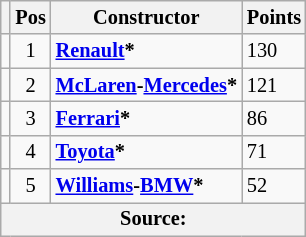<table class="wikitable" style="font-size: 85%;">
<tr>
<th></th>
<th>Pos</th>
<th>Constructor</th>
<th>Points</th>
</tr>
<tr>
<td></td>
<td align="center">1</td>
<td> <strong><a href='#'>Renault</a>*</strong></td>
<td>130</td>
</tr>
<tr>
<td></td>
<td align="center">2</td>
<td> <strong><a href='#'>McLaren</a>-<a href='#'>Mercedes</a>*</strong></td>
<td>121</td>
</tr>
<tr>
<td></td>
<td align="center">3</td>
<td> <strong><a href='#'>Ferrari</a>*</strong></td>
<td>86</td>
</tr>
<tr>
<td></td>
<td align="center">4</td>
<td> <strong><a href='#'>Toyota</a>*</strong></td>
<td>71</td>
</tr>
<tr>
<td></td>
<td align="center">5</td>
<td> <strong><a href='#'>Williams</a>-<a href='#'>BMW</a>*</strong></td>
<td>52</td>
</tr>
<tr>
<th colspan=4>Source: </th>
</tr>
</table>
